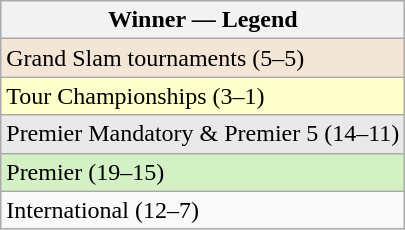<table class="wikitable sortable mw-collapsible mw-collapsed">
<tr>
<th>Winner — Legend</th>
</tr>
<tr>
<td bgcolor=f3e6d7>Grand Slam tournaments (5–5)</td>
</tr>
<tr>
<td bgcolor=ffffcc>Tour Championships (3–1)</td>
</tr>
<tr>
<td bgcolor=e9e9e9>Premier Mandatory & Premier 5 (14–11)</td>
</tr>
<tr>
<td bgcolor=d4f1c5>Premier (19–15)</td>
</tr>
<tr>
<td>International (12–7)</td>
</tr>
</table>
